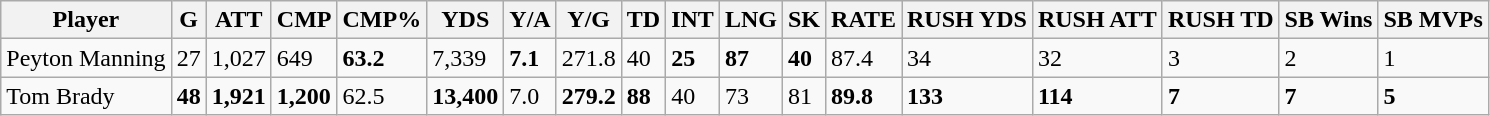<table class="wikitable">
<tr>
<th>Player</th>
<th>G</th>
<th>ATT</th>
<th>CMP</th>
<th>CMP%</th>
<th>YDS</th>
<th>Y/A</th>
<th>Y/G</th>
<th>TD</th>
<th>INT</th>
<th>LNG</th>
<th>SK</th>
<th>RATE</th>
<th>RUSH YDS</th>
<th>RUSH ATT</th>
<th>RUSH TD</th>
<th>SB Wins</th>
<th>SB MVPs</th>
</tr>
<tr>
<td>Peyton Manning</td>
<td>27</td>
<td>1,027</td>
<td>649</td>
<td><strong>63.2</strong></td>
<td>7,339</td>
<td><strong>7.1</strong></td>
<td>271.8</td>
<td>40</td>
<td><strong>25</strong></td>
<td><strong>87</strong></td>
<td><strong>40</strong></td>
<td>87.4</td>
<td>34</td>
<td>32</td>
<td>3</td>
<td>2</td>
<td>1</td>
</tr>
<tr>
<td>Tom Brady</td>
<td><strong>48</strong></td>
<td><strong>1,921</strong></td>
<td><strong>1,200</strong></td>
<td>62.5</td>
<td><strong>13,400</strong></td>
<td>7.0</td>
<td><strong>279.2</strong></td>
<td><strong>88</strong></td>
<td>40</td>
<td>73</td>
<td>81</td>
<td><strong>89.8</strong></td>
<td><strong>133</strong></td>
<td><strong>114</strong></td>
<td><strong>7</strong></td>
<td><strong>7</strong></td>
<td><strong>5</strong></td>
</tr>
</table>
